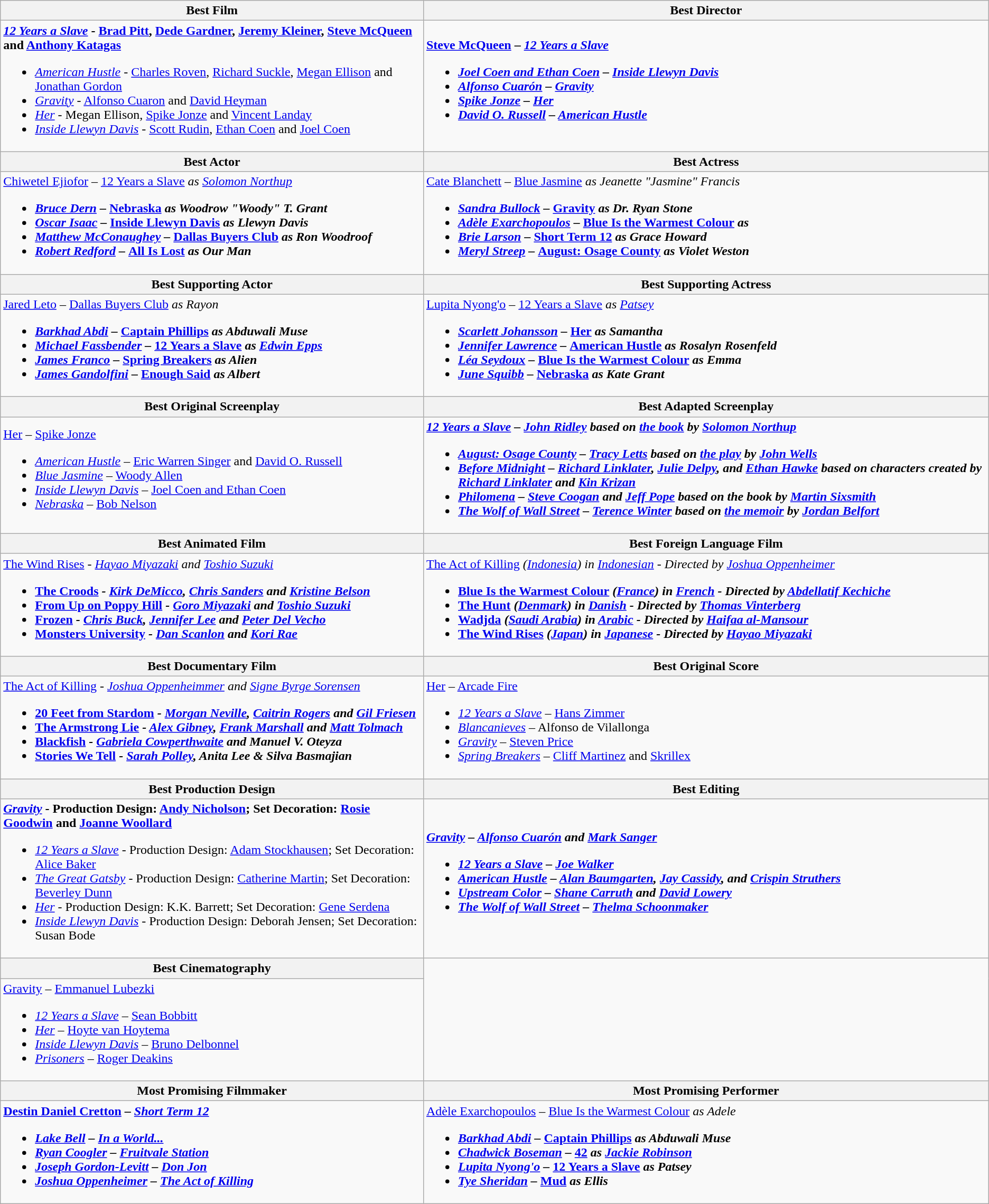<table class="wikitable">
<tr>
<th>Best Film</th>
<th>Best Director</th>
</tr>
<tr>
<td><strong><em><a href='#'>12 Years a Slave</a></em></strong> <strong>- <a href='#'>Brad Pitt</a>, <a href='#'>Dede Gardner</a>, <a href='#'>Jeremy Kleiner</a>, <a href='#'>Steve McQueen</a> and <a href='#'>Anthony Katagas</a></strong><br><ul><li><em><a href='#'>American Hustle</a></em> - <a href='#'>Charles Roven</a>, <a href='#'>Richard Suckle</a>, <a href='#'>Megan Ellison</a> and <a href='#'>Jonathan Gordon</a></li><li><em><a href='#'>Gravity</a></em> - <a href='#'>Alfonso Cuaron</a> and <a href='#'>David Heyman</a></li><li><em><a href='#'>Her</a></em> - Megan Ellison, <a href='#'>Spike Jonze</a> and <a href='#'>Vincent Landay</a></li><li><em><a href='#'>Inside Llewyn Davis</a></em> - <a href='#'>Scott Rudin</a>, <a href='#'>Ethan Coen</a> and <a href='#'>Joel Coen</a></li></ul></td>
<td><strong><a href='#'>Steve McQueen</a> – <em><a href='#'>12 Years a Slave</a><strong><em><br><ul><li><a href='#'>Joel Coen and Ethan Coen</a> – </em><a href='#'>Inside Llewyn Davis</a><em></li><li><a href='#'>Alfonso Cuarón</a> – </em><a href='#'>Gravity</a><em></li><li><a href='#'>Spike Jonze</a> – </em><a href='#'>Her</a><em></li><li><a href='#'>David O. Russell</a> – </em><a href='#'>American Hustle</a><em></li></ul></td>
</tr>
<tr>
<th>Best Actor</th>
<th>Best Actress</th>
</tr>
<tr>
<td></strong><a href='#'>Chiwetel Ejiofor</a> – </em><a href='#'>12 Years a Slave</a><em> as <a href='#'>Solomon Northup</a><strong><br><ul><li><a href='#'>Bruce Dern</a> – </em><a href='#'>Nebraska</a><em> as Woodrow "Woody" T. Grant</li><li><a href='#'>Oscar Isaac</a> – </em><a href='#'>Inside Llewyn Davis</a><em> as Llewyn Davis</li><li><a href='#'>Matthew McConaughey</a> – </em><a href='#'>Dallas Buyers Club</a><em> as Ron Woodroof</li><li><a href='#'>Robert Redford</a> – </em><a href='#'>All Is Lost</a><em> as Our Man</li></ul></td>
<td></strong><a href='#'>Cate Blanchett</a> – </em><a href='#'>Blue Jasmine</a><em> as Jeanette "Jasmine" Francis<strong><br><ul><li><a href='#'>Sandra Bullock</a> – </em><a href='#'>Gravity</a><em> as Dr. Ryan Stone</li><li><a href='#'>Adèle Exarchopoulos</a> – </em><a href='#'>Blue Is the Warmest Colour</a><em> as</li><li><a href='#'>Brie Larson</a> – </em><a href='#'>Short Term 12</a><em> as Grace Howard</li><li><a href='#'>Meryl Streep</a> – </em><a href='#'>August: Osage County</a><em> as Violet Weston</li></ul></td>
</tr>
<tr>
<th>Best Supporting Actor</th>
<th>Best Supporting Actress</th>
</tr>
<tr>
<td></strong><a href='#'>Jared Leto</a> – </em><a href='#'>Dallas Buyers Club</a><em> as Rayon<strong><br><ul><li><a href='#'>Barkhad Abdi</a> – </em><a href='#'>Captain Phillips</a><em> as Abduwali Muse</li><li><a href='#'>Michael Fassbender</a> – </em><a href='#'>12 Years a Slave</a><em> as <a href='#'>Edwin Epps</a></li><li><a href='#'>James Franco</a> – </em><a href='#'>Spring Breakers</a><em> as Alien</li><li><a href='#'>James Gandolfini</a> – </em><a href='#'>Enough Said</a><em> as Albert</li></ul></td>
<td></strong><a href='#'>Lupita Nyong'o</a> – </em><a href='#'>12 Years a Slave</a><em> as <a href='#'>Patsey</a><strong><br><ul><li><a href='#'>Scarlett Johansson</a> – </em><a href='#'>Her</a><em> as Samantha</li><li><a href='#'>Jennifer Lawrence</a> – </em><a href='#'>American Hustle</a><em> as Rosalyn Rosenfeld</li><li><a href='#'>Léa Seydoux</a> – </em><a href='#'>Blue Is the Warmest Colour</a><em> as Emma</li><li><a href='#'>June Squibb</a> – </em><a href='#'>Nebraska</a><em> as Kate Grant</li></ul></td>
</tr>
<tr>
<th>Best Original Screenplay</th>
<th>Best Adapted Screenplay</th>
</tr>
<tr>
<td></em></strong><a href='#'>Her</a></em> – <a href='#'>Spike Jonze</a></strong><br><ul><li><em><a href='#'>American Hustle</a></em> – <a href='#'>Eric Warren Singer</a> and <a href='#'>David O. Russell</a></li><li><em><a href='#'>Blue Jasmine</a></em> – <a href='#'>Woody Allen</a></li><li><em><a href='#'>Inside Llewyn Davis</a></em> – <a href='#'>Joel Coen and Ethan Coen</a></li><li><em><a href='#'>Nebraska</a></em> – <a href='#'>Bob Nelson</a></li></ul></td>
<td><strong><em><a href='#'>12 Years a Slave</a><em> – <a href='#'>John Ridley</a> based on <a href='#'>the book</a> by <a href='#'>Solomon Northup</a><strong><br><ul><li></em><a href='#'>August: Osage County</a><em> – <a href='#'>Tracy Letts</a> based on <a href='#'>the play</a> by <a href='#'>John Wells</a></li><li></em><a href='#'>Before Midnight</a><em> – <a href='#'>Richard Linklater</a>, <a href='#'>Julie Delpy</a>, and <a href='#'>Ethan Hawke</a> based on characters created by <a href='#'>Richard Linklater</a> and <a href='#'>Kin Krizan</a></li><li></em><a href='#'>Philomena</a><em> – <a href='#'>Steve Coogan</a> and <a href='#'>Jeff Pope</a> based on the book by <a href='#'>Martin Sixsmith</a></li><li></em><a href='#'>The Wolf of Wall Street</a><em> – <a href='#'>Terence Winter</a> based on <a href='#'>the memoir</a> by <a href='#'>Jordan Belfort</a></li></ul></td>
</tr>
<tr>
<th>Best Animated Film</th>
<th>Best Foreign Language Film</th>
</tr>
<tr>
<td></em></strong><a href='#'>The Wind Rises</a><strong><em> </strong>- <a href='#'>Hayao Miyazaki</a> and <a href='#'>Toshio Suzuki</a><strong><br><ul><li></em><a href='#'>The Croods</a><em> - <a href='#'>Kirk DeMicco</a>, <a href='#'>Chris Sanders</a> and <a href='#'>Kristine Belson</a></li><li></em><a href='#'>From Up on Poppy Hill</a><em> - <a href='#'>Goro Miyazaki</a> and <a href='#'>Toshio Suzuki</a></li><li></em><a href='#'>Frozen</a><em> - <a href='#'>Chris Buck</a>, <a href='#'>Jennifer Lee</a> and <a href='#'>Peter Del Vecho</a></li><li></em><a href='#'>Monsters University</a><em> - <a href='#'>Dan Scanlon</a> and <a href='#'>Kori Rae</a></li></ul></td>
<td></em></strong><a href='#'>The Act of Killing</a><strong><em> </strong>(<a href='#'>Indonesia</a>) in <a href='#'>Indonesian</a> - Directed by <a href='#'>Joshua Oppenheimer</a><strong><br><ul><li></em><a href='#'>Blue Is the Warmest Colour</a><em> (<a href='#'>France</a>) in <a href='#'>French</a> - Directed by <a href='#'>Abdellatif Kechiche</a></li><li></em><a href='#'>The Hunt</a><em> (<a href='#'>Denmark</a>) in <a href='#'>Danish</a> - Directed by <a href='#'>Thomas Vinterberg</a></li><li></em><a href='#'>Wadjda</a><em> (<a href='#'>Saudi Arabia</a>) in <a href='#'>Arabic</a> - Directed by <a href='#'>Haifaa al-Mansour</a></li><li></em><a href='#'>The Wind Rises</a><em> (<a href='#'>Japan</a>) in <a href='#'>Japanese</a> - Directed by <a href='#'>Hayao Miyazaki</a></li></ul></td>
</tr>
<tr>
<th>Best Documentary Film</th>
<th>Best Original Score</th>
</tr>
<tr>
<td></em></strong><a href='#'>The Act of Killing</a><strong><em> </strong>- <a href='#'>Joshua Oppenheimmer</a> and <a href='#'>Signe Byrge Sorensen</a><strong><br><ul><li></em><a href='#'>20 Feet from Stardom</a><em> - <a href='#'>Morgan Neville</a>, <a href='#'>Caitrin Rogers</a> and <a href='#'>Gil Friesen</a></li><li></em><a href='#'>The Armstrong Lie</a><em> - <a href='#'>Alex Gibney</a>, <a href='#'>Frank Marshall</a> and <a href='#'>Matt Tolmach</a></li><li></em><a href='#'>Blackfish</a><em> - <a href='#'>Gabriela Cowperthwaite</a> and Manuel V. Oteyza</li><li></em><a href='#'>Stories We Tell</a><em> - <a href='#'>Sarah Polley</a>, Anita Lee & Silva Basmajian</li></ul></td>
<td></em></strong><a href='#'>Her</a></em> – <a href='#'>Arcade Fire</a></strong><br><ul><li><em><a href='#'>12 Years a Slave</a></em> – <a href='#'>Hans Zimmer</a></li><li><em><a href='#'>Blancanieves</a></em> – Alfonso de Vilallonga</li><li><em><a href='#'>Gravity</a></em> – <a href='#'>Steven Price</a></li><li><em><a href='#'>Spring Breakers</a></em> – <a href='#'>Cliff Martinez</a> and <a href='#'>Skrillex</a></li></ul></td>
</tr>
<tr>
<th>Best Production Design</th>
<th>Best Editing</th>
</tr>
<tr>
<td><strong><em><a href='#'>Gravity</a></em></strong> <strong>- Production Design: <a href='#'>Andy Nicholson</a>; Set Decoration: <a href='#'>Rosie Goodwin</a> and <a href='#'>Joanne Woollard</a></strong><br><ul><li><em><a href='#'>12 Years a Slave</a> -</em> Production Design: <a href='#'>Adam Stockhausen</a>; Set Decoration: <a href='#'>Alice Baker</a></li><li><em><a href='#'>The Great Gatsby</a></em> - Production Design: <a href='#'>Catherine Martin</a>; Set Decoration: <a href='#'>Beverley Dunn</a></li><li><em><a href='#'>Her</a></em> - Production Design: K.K. Barrett; Set Decoration: <a href='#'>Gene Serdena</a></li><li><em><a href='#'>Inside Llewyn Davis</a></em> - Production Design: Deborah Jensen; Set Decoration: Susan Bode</li></ul></td>
<td><strong><em><a href='#'>Gravity</a><em> – <a href='#'>Alfonso Cuarón</a> and <a href='#'>Mark Sanger</a><strong><br><ul><li></em><a href='#'>12 Years a Slave</a><em> – <a href='#'>Joe Walker</a></li><li></em><a href='#'>American Hustle</a><em> – <a href='#'>Alan Baumgarten</a>, <a href='#'>Jay Cassidy</a>, and <a href='#'>Crispin Struthers</a></li><li></em><a href='#'>Upstream Color</a><em> – <a href='#'>Shane Carruth</a> and <a href='#'>David Lowery</a></li><li></em><a href='#'>The Wolf of Wall Street</a><em> – <a href='#'>Thelma Schoonmaker</a></li></ul></td>
</tr>
<tr>
<th>Best Cinematography</th>
<td rowspan="2"></td>
</tr>
<tr>
<td></em></strong><a href='#'>Gravity</a></em> – <a href='#'>Emmanuel Lubezki</a></strong><br><ul><li><em><a href='#'>12 Years a Slave</a></em> – <a href='#'>Sean Bobbitt</a></li><li><em><a href='#'>Her</a></em> – <a href='#'>Hoyte van Hoytema</a></li><li><em><a href='#'>Inside Llewyn Davis</a></em> – <a href='#'>Bruno Delbonnel</a></li><li><em><a href='#'>Prisoners</a></em> – <a href='#'>Roger Deakins</a></li></ul></td>
</tr>
<tr>
<th>Most Promising Filmmaker</th>
<th>Most Promising Performer</th>
</tr>
<tr>
<td><strong><a href='#'>Destin Daniel Cretton</a> – <em><a href='#'>Short Term 12</a><strong><em><br><ul><li><a href='#'>Lake Bell</a> – </em><a href='#'>In a World...</a><em></li><li><a href='#'>Ryan Coogler</a> – </em><a href='#'>Fruitvale Station</a><em></li><li><a href='#'>Joseph Gordon-Levitt</a> – </em><a href='#'>Don Jon</a><em></li><li><a href='#'>Joshua Oppenheimer</a> – </em><a href='#'>The Act of Killing</a><em></li></ul></td>
<td></strong><a href='#'>Adèle Exarchopoulos</a> – </em><a href='#'>Blue Is the Warmest Colour</a><em> as Adele<strong><br><ul><li><a href='#'>Barkhad Abdi</a> – </em><a href='#'>Captain Phillips</a><em> as Abduwali Muse</li><li><a href='#'>Chadwick Boseman</a> – </em><a href='#'>42</a><em> as <a href='#'>Jackie Robinson</a></li><li><a href='#'>Lupita Nyong'o</a> – </em><a href='#'>12 Years a Slave</a><em> as Patsey</li><li><a href='#'>Tye Sheridan</a> – </em><a href='#'>Mud</a><em> as Ellis</li></ul></td>
</tr>
</table>
